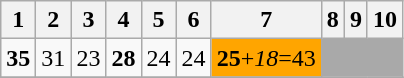<table class="wikitable sortable" style="text-align:center" align="center">
<tr>
<th>1</th>
<th>2</th>
<th>3</th>
<th>4</th>
<th>5</th>
<th>6</th>
<th>7</th>
<th>8</th>
<th>9</th>
<th>10</th>
</tr>
<tr>
<td><span><strong>35</strong></span></td>
<td>31</td>
<td>23</td>
<td><span><strong>28</strong></span></td>
<td>24</td>
<td>24</td>
<td bgcolor="orange"><span><strong>25</strong></span>+<span><em>18</em></span>=43</td>
<td bgcolor="darkgray" colspan="3"></td>
</tr>
<tr>
</tr>
</table>
